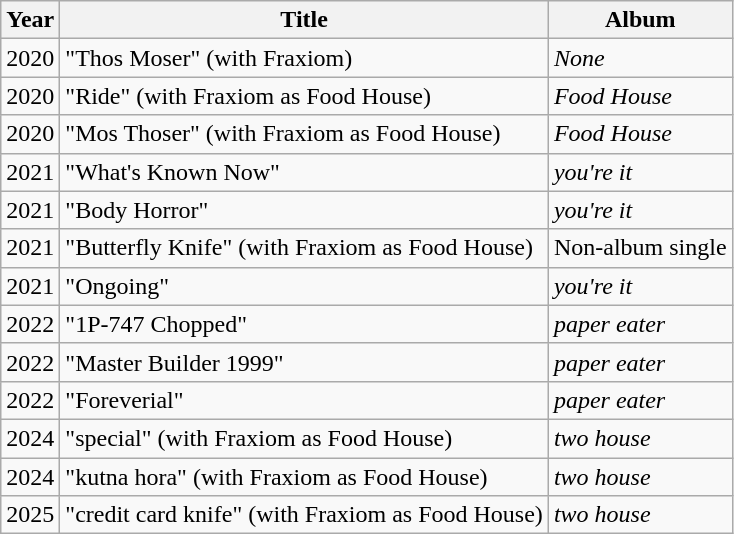<table class="wikitable">
<tr>
<th align="center">Year</th>
<th>Title</th>
<th>Album</th>
</tr>
<tr>
<td align="center">2020</td>
<td>"Thos Moser" (with Fraxiom)</td>
<td><em>None</em></td>
</tr>
<tr>
<td align="center">2020</td>
<td>"Ride" (with Fraxiom as Food House)</td>
<td><em>Food House</em></td>
</tr>
<tr>
<td align="center">2020</td>
<td>"Mos Thoser" (with Fraxiom as Food House)</td>
<td><em>Food House</em></td>
</tr>
<tr>
<td>2021</td>
<td>"What's Known Now"</td>
<td><em>you're it</em></td>
</tr>
<tr>
<td>2021</td>
<td>"Body Horror"</td>
<td><em>you're it</em></td>
</tr>
<tr>
<td align="center">2021</td>
<td>"Butterfly Knife" (with Fraxiom as Food House)</td>
<td>Non-album single</td>
</tr>
<tr>
<td>2021</td>
<td>"Ongoing"</td>
<td><em>you're it</em></td>
</tr>
<tr>
<td>2022</td>
<td>"1P-747 Chopped"</td>
<td><em>paper eater</em></td>
</tr>
<tr>
<td>2022</td>
<td>"Master Builder 1999"</td>
<td><em>paper eater</em></td>
</tr>
<tr>
<td>2022</td>
<td>"Foreverial"</td>
<td><em>paper eater</em></td>
</tr>
<tr>
<td>2024</td>
<td>"special" (with Fraxiom as Food House)</td>
<td><em>two house</em></td>
</tr>
<tr>
<td>2024</td>
<td>"kutna hora" (with Fraxiom as Food House)</td>
<td><em>two house</em></td>
</tr>
<tr>
<td>2025</td>
<td>"credit card knife" (with Fraxiom as Food House)</td>
<td><em>two house</em></td>
</tr>
</table>
